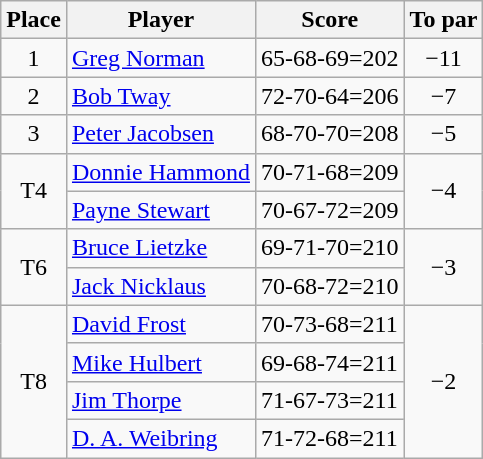<table class="wikitable">
<tr>
<th>Place</th>
<th>Player</th>
<th>Score</th>
<th>To par</th>
</tr>
<tr>
<td align="center">1</td>
<td> <a href='#'>Greg Norman</a></td>
<td>65-68-69=202</td>
<td align="center">−11</td>
</tr>
<tr>
<td align="center">2</td>
<td> <a href='#'>Bob Tway</a></td>
<td>72-70-64=206</td>
<td align="center">−7</td>
</tr>
<tr>
<td align="center">3</td>
<td> <a href='#'>Peter Jacobsen</a></td>
<td>68-70-70=208</td>
<td align="center">−5</td>
</tr>
<tr>
<td rowspan=2 align="center">T4</td>
<td> <a href='#'>Donnie Hammond</a></td>
<td>70-71-68=209</td>
<td rowspan=2 align="center">−4</td>
</tr>
<tr>
<td> <a href='#'>Payne Stewart</a></td>
<td>70-67-72=209</td>
</tr>
<tr>
<td rowspan=2 align="center">T6</td>
<td> <a href='#'>Bruce Lietzke</a></td>
<td>69-71-70=210</td>
<td rowspan=2 align=center>−3</td>
</tr>
<tr>
<td> <a href='#'>Jack Nicklaus</a></td>
<td>70-68-72=210</td>
</tr>
<tr>
<td rowspan=4 align="center">T8</td>
<td> <a href='#'>David Frost</a></td>
<td>70-73-68=211</td>
<td rowspan=4 align=center>−2</td>
</tr>
<tr>
<td> <a href='#'>Mike Hulbert</a></td>
<td>69-68-74=211</td>
</tr>
<tr>
<td> <a href='#'>Jim Thorpe</a></td>
<td>71-67-73=211</td>
</tr>
<tr>
<td> <a href='#'>D. A. Weibring</a></td>
<td>71-72-68=211</td>
</tr>
</table>
